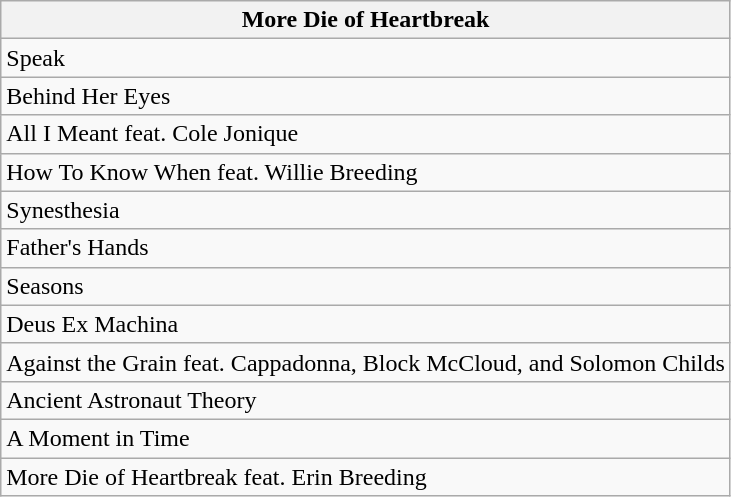<table class="wikitable">
<tr>
<th>More Die of Heartbreak</th>
</tr>
<tr>
<td>Speak</td>
</tr>
<tr>
<td>Behind Her Eyes</td>
</tr>
<tr>
<td>All I Meant feat. Cole Jonique</td>
</tr>
<tr>
<td>How To Know When feat. Willie Breeding</td>
</tr>
<tr>
<td>Synesthesia</td>
</tr>
<tr>
<td>Father's Hands</td>
</tr>
<tr>
<td>Seasons</td>
</tr>
<tr>
<td>Deus Ex Machina</td>
</tr>
<tr>
<td>Against the Grain feat. Cappadonna, Block McCloud, and Solomon Childs</td>
</tr>
<tr>
<td>Ancient Astronaut Theory</td>
</tr>
<tr>
<td>A Moment in Time</td>
</tr>
<tr>
<td>More Die of Heartbreak feat. Erin Breeding</td>
</tr>
</table>
